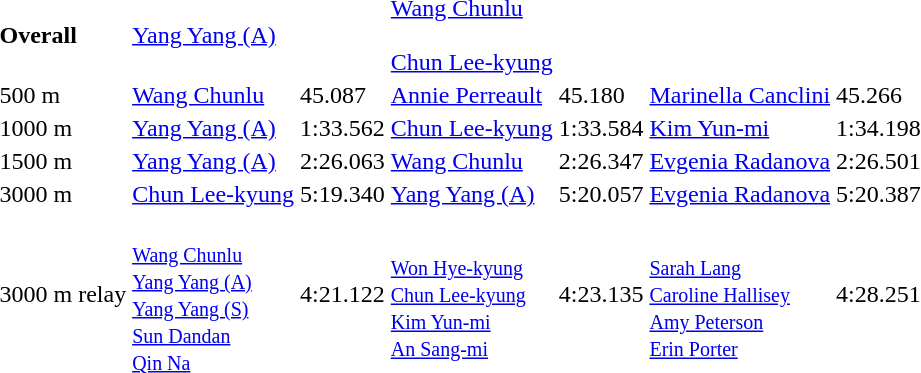<table>
<tr>
<td><strong>Overall</strong></td>
<td><a href='#'>Yang Yang (A)</a> <br> </td>
<td></td>
<td><a href='#'>Wang Chunlu</a> <br> <br><a href='#'>Chun Lee-kyung</a> <br> </td>
<td></td>
<td></td>
<td></td>
</tr>
<tr>
<td>500 m</td>
<td><a href='#'>Wang Chunlu</a> <br> </td>
<td>45.087</td>
<td><a href='#'>Annie Perreault</a> <br> </td>
<td>45.180</td>
<td><a href='#'>Marinella Canclini</a> <br> </td>
<td>45.266</td>
</tr>
<tr>
<td>1000 m</td>
<td><a href='#'>Yang Yang (A)</a> <br> </td>
<td>1:33.562</td>
<td><a href='#'>Chun Lee-kyung</a> <br> </td>
<td>1:33.584</td>
<td><a href='#'>Kim Yun-mi</a> <br> </td>
<td>1:34.198</td>
</tr>
<tr>
<td>1500 m</td>
<td><a href='#'>Yang Yang (A)</a> <br> </td>
<td>2:26.063</td>
<td><a href='#'>Wang Chunlu</a> <br> </td>
<td>2:26.347</td>
<td><a href='#'>Evgenia Radanova</a> <br> </td>
<td>2:26.501</td>
</tr>
<tr>
<td>3000 m</td>
<td><a href='#'>Chun Lee-kyung</a> <br> </td>
<td>5:19.340</td>
<td><a href='#'>Yang Yang (A)</a> <br> </td>
<td>5:20.057</td>
<td><a href='#'>Evgenia Radanova</a> <br> </td>
<td>5:20.387</td>
</tr>
<tr>
<td>3000 m relay</td>
<td> <br><small><a href='#'>Wang Chunlu</a><br><a href='#'>Yang Yang (A)</a><br><a href='#'>Yang Yang (S)</a><br><a href='#'>Sun Dandan</a><br><a href='#'>Qin Na</a></small></td>
<td>4:21.122</td>
<td> <br><small><a href='#'>Won Hye-kyung</a><br><a href='#'>Chun Lee-kyung</a><br><a href='#'>Kim Yun-mi</a><br><a href='#'>An Sang-mi</a></small></td>
<td>4:23.135</td>
<td> <br><small><a href='#'>Sarah Lang</a><br><a href='#'>Caroline Hallisey</a><br><a href='#'>Amy Peterson</a><br><a href='#'>Erin Porter</a></small></td>
<td>4:28.251</td>
</tr>
</table>
